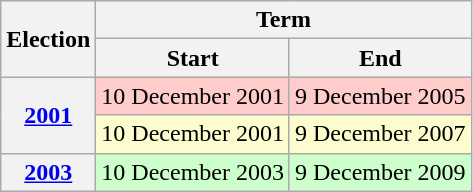<table class="wikitable" style="text-align:center">
<tr>
<th rowspan="2">Election</th>
<th colspan="2">Term</th>
</tr>
<tr>
<th>Start</th>
<th>End</th>
</tr>
<tr>
<th rowspan="2"><a href='#'>2001</a></th>
<td bgcolor="#fcc">10 December 2001</td>
<td bgcolor="#fcc">9 December 2005</td>
</tr>
<tr>
<td bgcolor="#fcfccf">10 December 2001</td>
<td bgcolor="#fcfccf">9 December 2007</td>
</tr>
<tr>
<th><a href='#'>2003</a></th>
<td bgcolor="#cfc">10 December 2003</td>
<td bgcolor="#cfc">9 December 2009</td>
</tr>
</table>
